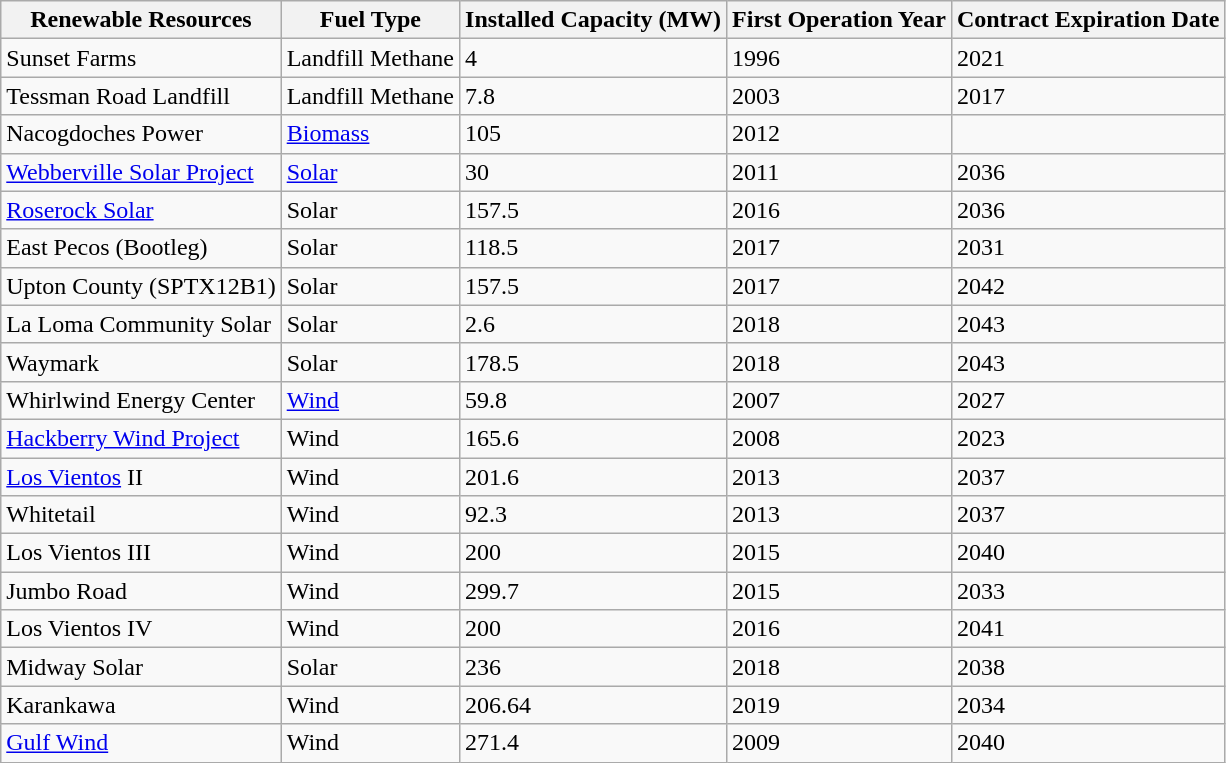<table class="wikitable sortable">
<tr>
<th>Renewable Resources</th>
<th>Fuel Type</th>
<th>Installed Capacity (MW)</th>
<th>First Operation Year</th>
<th>Contract Expiration Date</th>
</tr>
<tr>
<td>Sunset Farms</td>
<td>Landfill Methane</td>
<td>4</td>
<td>1996</td>
<td>2021</td>
</tr>
<tr>
<td>Tessman Road Landfill</td>
<td>Landfill Methane</td>
<td>7.8</td>
<td>2003</td>
<td>2017</td>
</tr>
<tr>
<td>Nacogdoches Power</td>
<td><a href='#'>Biomass</a></td>
<td>105</td>
<td>2012</td>
<td></td>
</tr>
<tr>
<td><a href='#'>Webberville Solar Project</a></td>
<td><a href='#'>Solar</a></td>
<td>30</td>
<td>2011</td>
<td>2036</td>
</tr>
<tr>
<td><a href='#'>Roserock Solar</a></td>
<td>Solar</td>
<td>157.5</td>
<td>2016</td>
<td>2036</td>
</tr>
<tr>
<td>East Pecos (Bootleg)</td>
<td>Solar</td>
<td>118.5</td>
<td>2017</td>
<td>2031</td>
</tr>
<tr>
<td>Upton County (SPTX12B1)</td>
<td>Solar</td>
<td>157.5</td>
<td>2017</td>
<td>2042</td>
</tr>
<tr>
<td>La Loma Community Solar</td>
<td>Solar</td>
<td>2.6</td>
<td>2018</td>
<td>2043</td>
</tr>
<tr>
<td>Waymark</td>
<td>Solar</td>
<td>178.5</td>
<td>2018</td>
<td>2043</td>
</tr>
<tr>
<td>Whirlwind Energy Center</td>
<td><a href='#'>Wind</a></td>
<td>59.8</td>
<td>2007</td>
<td>2027</td>
</tr>
<tr>
<td><a href='#'>Hackberry Wind Project</a></td>
<td>Wind</td>
<td>165.6</td>
<td>2008</td>
<td>2023</td>
</tr>
<tr>
<td><a href='#'>Los Vientos</a> II</td>
<td>Wind</td>
<td>201.6</td>
<td>2013</td>
<td>2037</td>
</tr>
<tr>
<td>Whitetail</td>
<td>Wind</td>
<td>92.3</td>
<td>2013</td>
<td>2037</td>
</tr>
<tr>
<td>Los Vientos III</td>
<td>Wind</td>
<td>200</td>
<td>2015</td>
<td>2040</td>
</tr>
<tr>
<td>Jumbo Road</td>
<td>Wind</td>
<td>299.7</td>
<td>2015</td>
<td>2033</td>
</tr>
<tr>
<td>Los Vientos IV</td>
<td>Wind</td>
<td>200</td>
<td>2016</td>
<td>2041</td>
</tr>
<tr>
<td>Midway Solar</td>
<td>Solar</td>
<td>236</td>
<td>2018</td>
<td>2038</td>
</tr>
<tr>
<td>Karankawa</td>
<td>Wind</td>
<td>206.64</td>
<td>2019</td>
<td>2034</td>
</tr>
<tr>
<td><a href='#'>Gulf Wind</a></td>
<td>Wind</td>
<td>271.4</td>
<td>2009</td>
<td>2040</td>
</tr>
</table>
